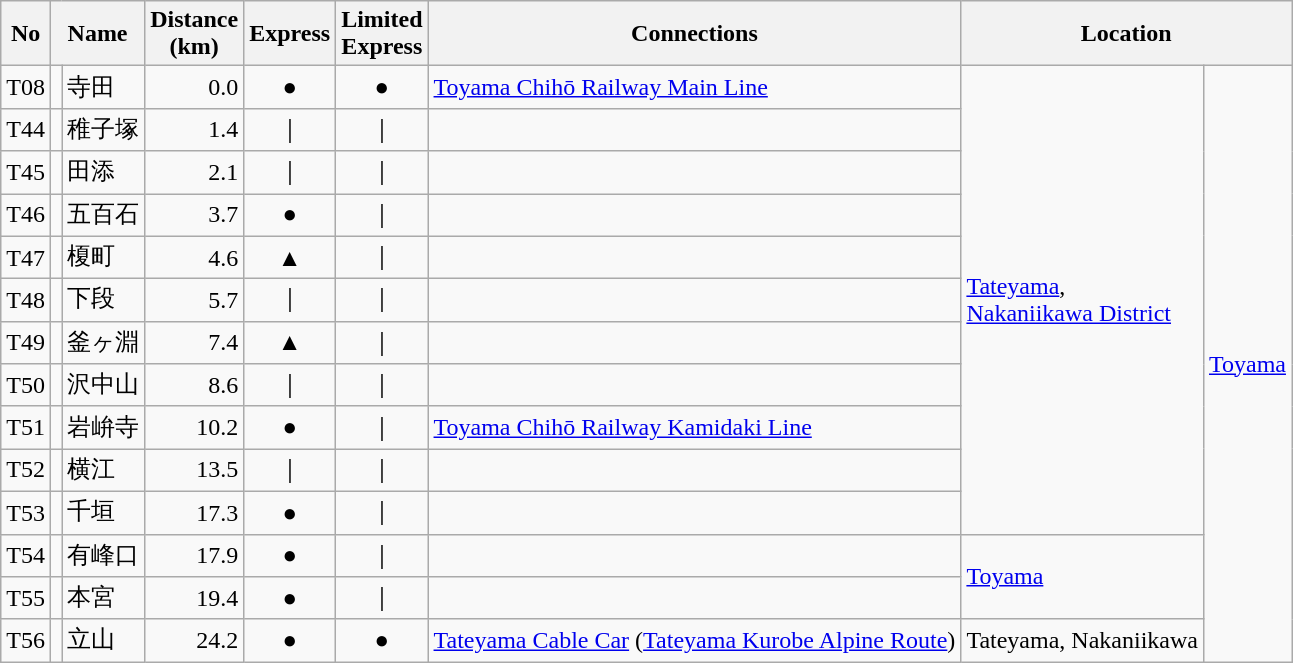<table class="wikitable" rules="all">
<tr>
<th>No</th>
<th colspan="2">Name</th>
<th style="width:3em;">Distance (km)</th>
<th style="width:1.5em;">Express</th>
<th style="width:1.5em;">Limited Express</th>
<th>Connections</th>
<th colspan="2">Location</th>
</tr>
<tr>
<td>T08</td>
<td></td>
<td>寺田</td>
<td style="text-align:right;">0.0</td>
<td style="text-align:center;">●</td>
<td style="text-align:center;">●</td>
<td><a href='#'>Toyama Chihō Railway Main Line</a></td>
<td rowspan="11"><a href='#'>Tateyama</a>,<br><a href='#'>Nakaniikawa District</a></td>
<td rowspan="14" style="text-align:center; width:1.5em;"><a href='#'>Toyama</a></td>
</tr>
<tr>
<td>T44</td>
<td></td>
<td>稚子塚</td>
<td style="text-align:right;">1.4</td>
<td style="text-align:center;">｜</td>
<td style="text-align:center;">｜</td>
<td> </td>
</tr>
<tr>
<td>T45</td>
<td></td>
<td>田添</td>
<td style="text-align:right;">2.1</td>
<td style="text-align:center;">｜</td>
<td style="text-align:center;">｜</td>
<td> </td>
</tr>
<tr>
<td>T46</td>
<td></td>
<td>五百石</td>
<td style="text-align:right;">3.7</td>
<td style="text-align:center;">●</td>
<td style="text-align:center;">｜</td>
<td> </td>
</tr>
<tr>
<td>T47</td>
<td></td>
<td>榎町</td>
<td style="text-align:right;">4.6</td>
<td style="text-align:center;">▲</td>
<td style="text-align:center;">｜</td>
<td> </td>
</tr>
<tr>
<td>T48</td>
<td></td>
<td>下段</td>
<td style="text-align:right;">5.7</td>
<td style="text-align:center;">｜</td>
<td style="text-align:center;">｜</td>
<td> </td>
</tr>
<tr>
<td>T49</td>
<td></td>
<td>釜ヶ淵</td>
<td style="text-align:right;">7.4</td>
<td style="text-align:center;">▲</td>
<td style="text-align:center;">｜</td>
<td> </td>
</tr>
<tr>
<td>T50</td>
<td></td>
<td>沢中山</td>
<td style="text-align:right;">8.6</td>
<td style="text-align:center;">｜</td>
<td style="text-align:center;">｜</td>
<td> </td>
</tr>
<tr>
<td>T51</td>
<td></td>
<td>岩峅寺</td>
<td style="text-align:right;">10.2</td>
<td style="text-align:center;">●</td>
<td style="text-align:center;">｜</td>
<td><a href='#'>Toyama Chihō Railway Kamidaki Line</a></td>
</tr>
<tr>
<td>T52</td>
<td></td>
<td>横江</td>
<td style="text-align:right;">13.5</td>
<td style="text-align:center;">｜</td>
<td style="text-align:center;">｜</td>
<td> </td>
</tr>
<tr>
<td>T53</td>
<td></td>
<td>千垣</td>
<td style="text-align:right;">17.3</td>
<td style="text-align:center;">●</td>
<td style="text-align:center;">｜</td>
<td> </td>
</tr>
<tr>
<td>T54</td>
<td></td>
<td>有峰口</td>
<td style="text-align:right;">17.9</td>
<td style="text-align:center;">●</td>
<td style="text-align:center;">｜</td>
<td> </td>
<td rowspan="2"><a href='#'>Toyama</a></td>
</tr>
<tr>
<td>T55</td>
<td></td>
<td>本宮</td>
<td style="text-align:right;">19.4</td>
<td style="text-align:center;">●</td>
<td style="text-align:center;">｜</td>
<td> </td>
</tr>
<tr>
<td>T56</td>
<td></td>
<td>立山</td>
<td style="text-align:right;">24.2</td>
<td style="text-align:center;">●</td>
<td style="text-align:center;">●</td>
<td><a href='#'>Tateyama Cable Car</a> (<a href='#'>Tateyama Kurobe Alpine Route</a>)</td>
<td>Tateyama, Nakaniikawa</td>
</tr>
</table>
